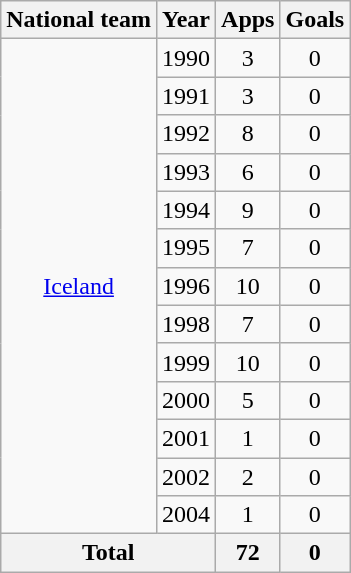<table class=wikitable style="text-align: center">
<tr>
<th>National team</th>
<th>Year</th>
<th>Apps</th>
<th>Goals</th>
</tr>
<tr>
<td rowspan=13><a href='#'>Iceland</a></td>
<td>1990</td>
<td>3</td>
<td>0</td>
</tr>
<tr>
<td>1991</td>
<td>3</td>
<td>0</td>
</tr>
<tr>
<td>1992</td>
<td>8</td>
<td>0</td>
</tr>
<tr>
<td>1993</td>
<td>6</td>
<td>0</td>
</tr>
<tr>
<td>1994</td>
<td>9</td>
<td>0</td>
</tr>
<tr>
<td>1995</td>
<td>7</td>
<td>0</td>
</tr>
<tr>
<td>1996</td>
<td>10</td>
<td>0</td>
</tr>
<tr>
<td>1998</td>
<td>7</td>
<td>0</td>
</tr>
<tr>
<td>1999</td>
<td>10</td>
<td>0</td>
</tr>
<tr>
<td>2000</td>
<td>5</td>
<td>0</td>
</tr>
<tr>
<td>2001</td>
<td>1</td>
<td>0</td>
</tr>
<tr>
<td>2002</td>
<td>2</td>
<td>0</td>
</tr>
<tr>
<td>2004</td>
<td>1</td>
<td>0</td>
</tr>
<tr>
<th colspan=2>Total</th>
<th>72</th>
<th>0</th>
</tr>
</table>
